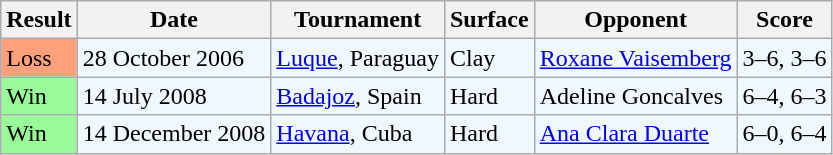<table class="sortable wikitable">
<tr>
<th>Result</th>
<th>Date</th>
<th>Tournament</th>
<th>Surface</th>
<th>Opponent</th>
<th class="unsortable">Score</th>
</tr>
<tr bgcolor="#f0f8ff">
<td bgcolor="FFA07A">Loss</td>
<td>28 October 2006</td>
<td><a href='#'>Luque</a>, Paraguay</td>
<td>Clay</td>
<td> <a href='#'>Roxane Vaisemberg</a></td>
<td>3–6, 3–6</td>
</tr>
<tr bgcolor="#f0f8ff">
<td bgcolor="98FB98">Win</td>
<td>14 July 2008</td>
<td><a href='#'>Badajoz</a>, Spain</td>
<td>Hard</td>
<td> Adeline Goncalves</td>
<td>6–4, 6–3</td>
</tr>
<tr bgcolor="#f0f8ff">
<td bgcolor="98FB98">Win</td>
<td>14 December 2008</td>
<td><a href='#'>Havana</a>, Cuba</td>
<td>Hard</td>
<td> <a href='#'>Ana Clara Duarte</a></td>
<td>6–0, 6–4</td>
</tr>
</table>
